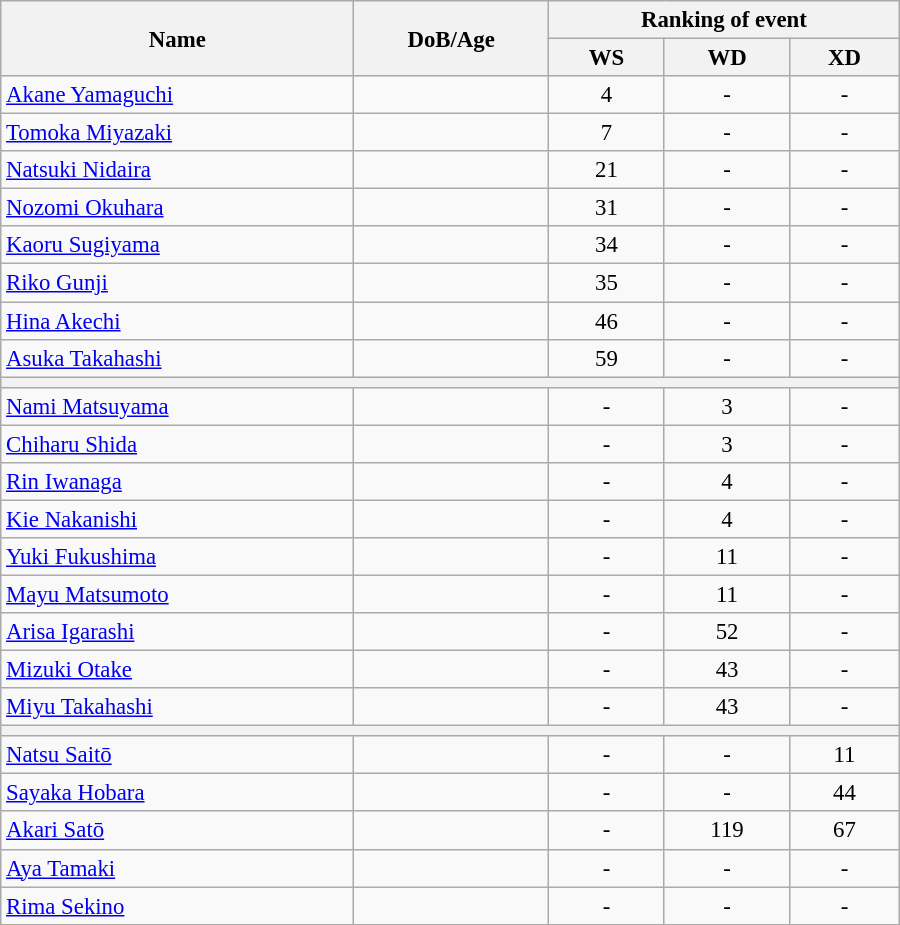<table class="wikitable" style="width:600px; font-size:95%;">
<tr>
<th rowspan="2" align="left">Name</th>
<th rowspan="2" align="left">DoB/Age</th>
<th colspan="3" align="center">Ranking of event</th>
</tr>
<tr>
<th align="center">WS</th>
<th align="center">WD</th>
<th align="center">XD</th>
</tr>
<tr>
<td><a href='#'>Akane Yamaguchi</a></td>
<td></td>
<td align="center">4</td>
<td align="center">-</td>
<td align="center">-</td>
</tr>
<tr>
<td><a href='#'>Tomoka Miyazaki</a></td>
<td></td>
<td align="center">7</td>
<td align="center">-</td>
<td align="center">-</td>
</tr>
<tr>
<td><a href='#'>Natsuki Nidaira</a></td>
<td></td>
<td align="center">21</td>
<td align="center">-</td>
<td align="center">-</td>
</tr>
<tr>
<td><a href='#'>Nozomi Okuhara</a></td>
<td></td>
<td align="center">31</td>
<td align="center">-</td>
<td align="center">-</td>
</tr>
<tr>
<td><a href='#'>Kaoru Sugiyama</a></td>
<td></td>
<td align="center">34</td>
<td align="center">-</td>
<td align="center">-</td>
</tr>
<tr>
<td><a href='#'>Riko Gunji</a></td>
<td></td>
<td align="center">35</td>
<td align="center">-</td>
<td align="center">-</td>
</tr>
<tr>
<td><a href='#'>Hina Akechi</a></td>
<td></td>
<td align="center">46</td>
<td align="center">-</td>
<td align="center">-</td>
</tr>
<tr>
<td><a href='#'>Asuka Takahashi</a></td>
<td></td>
<td align="center">59</td>
<td align="center">-</td>
<td align="center">-</td>
</tr>
<tr>
<th colspan="5"></th>
</tr>
<tr>
<td><a href='#'>Nami Matsuyama</a></td>
<td></td>
<td align="center">-</td>
<td align="center">3</td>
<td align="center">-</td>
</tr>
<tr>
<td><a href='#'>Chiharu Shida</a></td>
<td></td>
<td align="center">-</td>
<td align="center">3</td>
<td align="center">-</td>
</tr>
<tr>
<td><a href='#'>Rin Iwanaga</a></td>
<td></td>
<td align="center">-</td>
<td align="center">4</td>
<td align="center">-</td>
</tr>
<tr>
<td><a href='#'>Kie Nakanishi</a></td>
<td></td>
<td align="center">-</td>
<td align="center">4</td>
<td align="center">-</td>
</tr>
<tr>
<td><a href='#'>Yuki Fukushima</a></td>
<td></td>
<td align="center">-</td>
<td align="center">11</td>
<td align="center">-</td>
</tr>
<tr>
<td><a href='#'>Mayu Matsumoto</a></td>
<td></td>
<td align="center">-</td>
<td align="center">11</td>
<td align="center">-</td>
</tr>
<tr>
<td><a href='#'>Arisa Igarashi</a></td>
<td></td>
<td align="center">-</td>
<td align="center">52</td>
<td align="center">-</td>
</tr>
<tr>
<td><a href='#'>Mizuki Otake</a></td>
<td></td>
<td align="center">-</td>
<td align="center">43</td>
<td align="center">-</td>
</tr>
<tr>
<td><a href='#'>Miyu Takahashi</a></td>
<td></td>
<td align="center">-</td>
<td align="center">43</td>
<td align="center">-</td>
</tr>
<tr>
<th colspan="5"></th>
</tr>
<tr>
<td><a href='#'>Natsu Saitō</a></td>
<td></td>
<td align="center">-</td>
<td align="center">-</td>
<td align="center">11</td>
</tr>
<tr>
<td><a href='#'>Sayaka Hobara</a></td>
<td></td>
<td align="center">-</td>
<td align="center">-</td>
<td align="center">44</td>
</tr>
<tr>
<td><a href='#'>Akari Satō</a></td>
<td></td>
<td align="center">-</td>
<td align="center">119</td>
<td align="center">67</td>
</tr>
<tr>
<td><a href='#'>Aya Tamaki</a></td>
<td></td>
<td align="center">-</td>
<td align="center">-</td>
<td align="center">-</td>
</tr>
<tr>
<td><a href='#'>Rima Sekino</a></td>
<td></td>
<td align="center">-</td>
<td align="center">-</td>
<td align="center">-</td>
</tr>
</table>
